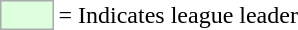<table>
<tr>
<td style="background:#DDFFDD; border:1px solid #aaa; width:2em;"></td>
<td>= Indicates league leader</td>
</tr>
</table>
